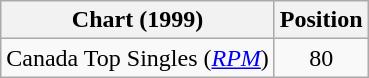<table class="wikitable sortable plainrowheaders" style="text-align:center">
<tr>
<th scope="col">Chart (1999)</th>
<th scope="col">Position</th>
</tr>
<tr>
<td>Canada Top Singles (<em><a href='#'>RPM</a></em>)</td>
<td style="text-align:center;">80</td>
</tr>
</table>
